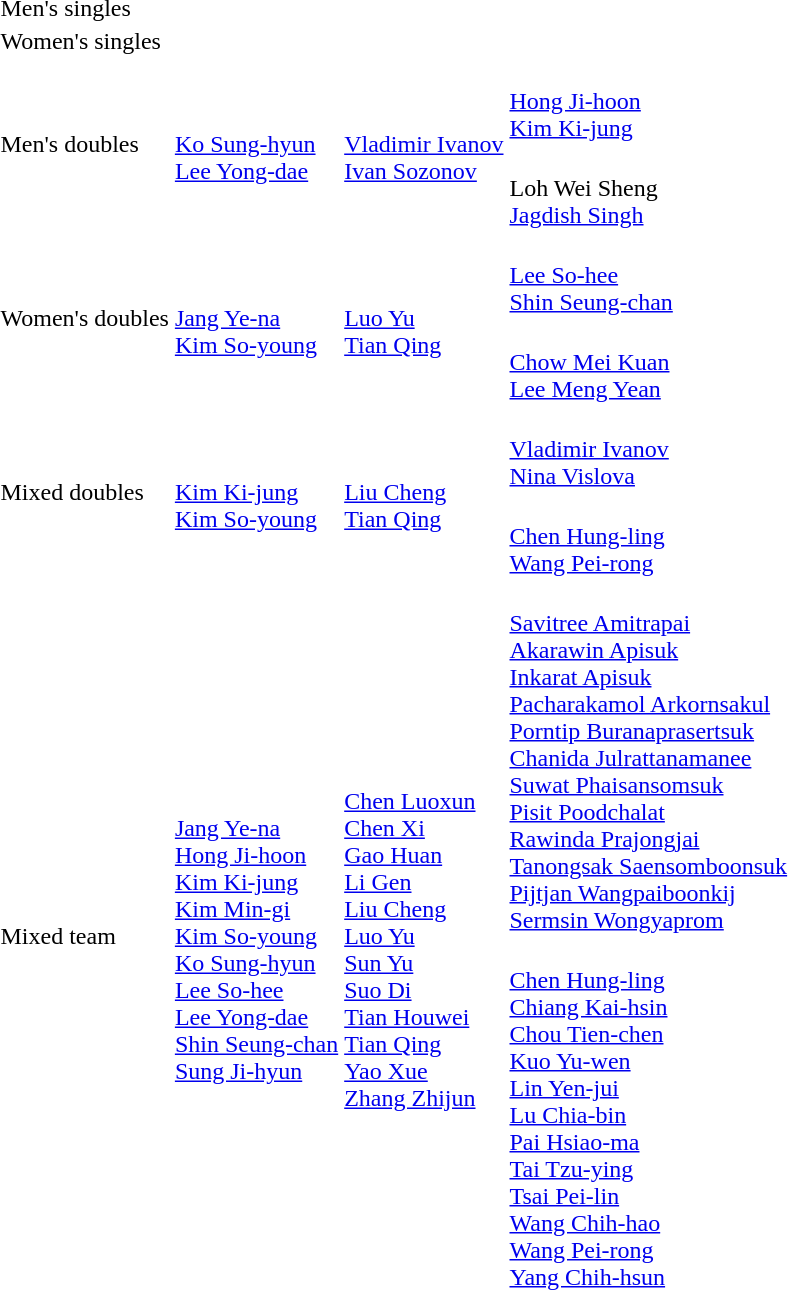<table>
<tr>
<td rowspan=2>Men's singles<br></td>
<td rowspan=2></td>
<td rowspan=2></td>
<td></td>
</tr>
<tr>
<td></td>
</tr>
<tr>
<td rowspan=2>Women's singles<br></td>
<td rowspan=2></td>
<td rowspan=2></td>
<td></td>
</tr>
<tr>
<td></td>
</tr>
<tr>
<td rowspan=2>Men's doubles<br></td>
<td rowspan=2><br><a href='#'>Ko Sung-hyun</a> <br><a href='#'>Lee Yong-dae</a></td>
<td rowspan=2><br><a href='#'>Vladimir Ivanov</a> <br><a href='#'>Ivan Sozonov</a></td>
<td><br><a href='#'>Hong Ji-hoon</a> <br><a href='#'>Kim Ki-jung</a></td>
</tr>
<tr>
<td><br>Loh Wei Sheng <br><a href='#'>Jagdish Singh</a></td>
</tr>
<tr>
<td rowspan=2>Women's doubles<br></td>
<td rowspan=2><br><a href='#'>Jang Ye-na</a> <br><a href='#'>Kim So-young</a></td>
<td rowspan=2><br><a href='#'>Luo Yu</a> <br><a href='#'>Tian Qing</a></td>
<td><br><a href='#'>Lee So-hee</a> <br><a href='#'>Shin Seung-chan</a></td>
</tr>
<tr>
<td><br><a href='#'>Chow Mei Kuan</a> <br><a href='#'>Lee Meng Yean</a></td>
</tr>
<tr>
<td rowspan=2>Mixed doubles<br></td>
<td rowspan=2><br><a href='#'>Kim Ki-jung</a> <br><a href='#'>Kim So-young</a></td>
<td rowspan=2><br><a href='#'>Liu Cheng</a> <br><a href='#'>Tian Qing</a></td>
<td><br><a href='#'>Vladimir Ivanov</a> <br><a href='#'>Nina Vislova</a></td>
</tr>
<tr>
<td><br><a href='#'>Chen Hung-ling</a> <br><a href='#'>Wang Pei-rong</a></td>
</tr>
<tr>
<td rowspan=2>Mixed team<br></td>
<td rowspan=2><br><a href='#'>Jang Ye-na</a> <br><a href='#'>Hong Ji-hoon</a><br><a href='#'>Kim Ki-jung</a><br><a href='#'>Kim Min-gi</a><br><a href='#'>Kim So-young</a><br><a href='#'>Ko Sung-hyun</a><br><a href='#'>Lee So-hee</a><br><a href='#'>Lee Yong-dae</a><br><a href='#'>Shin Seung-chan</a><br><a href='#'>Sung Ji-hyun</a></td>
<td rowspan=2><br><a href='#'>Chen Luoxun</a> <br><a href='#'>Chen Xi</a><br><a href='#'>Gao Huan</a><br><a href='#'>Li Gen</a><br><a href='#'>Liu Cheng</a><br><a href='#'>Luo Yu</a><br><a href='#'>Sun Yu</a><br><a href='#'>Suo Di</a><br><a href='#'>Tian Houwei</a><br><a href='#'>Tian Qing</a><br><a href='#'>Yao Xue</a><br><a href='#'>Zhang Zhijun</a></td>
<td><br><a href='#'>Savitree Amitrapai</a> <br><a href='#'>Akarawin Apisuk</a><br><a href='#'>Inkarat Apisuk</a><br><a href='#'>Pacharakamol Arkornsakul</a><br><a href='#'>Porntip Buranaprasertsuk</a><br><a href='#'>Chanida Julrattanamanee</a><br><a href='#'>Suwat Phaisansomsuk</a><br><a href='#'>Pisit Poodchalat</a><br><a href='#'>Rawinda Prajongjai</a><br><a href='#'>Tanongsak Saensomboonsuk</a><br><a href='#'>Pijtjan Wangpaiboonkij</a> <br><a href='#'>Sermsin Wongyaprom</a></td>
</tr>
<tr>
<td><br><a href='#'>Chen Hung-ling</a> <br><a href='#'>Chiang Kai-hsin</a><br><a href='#'>Chou Tien-chen</a><br><a href='#'>Kuo Yu-wen</a><br><a href='#'>Lin Yen-jui</a><br><a href='#'>Lu Chia-bin</a><br><a href='#'>Pai Hsiao-ma</a><br><a href='#'>Tai Tzu-ying</a><br><a href='#'>Tsai Pei-lin</a><br><a href='#'>Wang Chih-hao</a><br><a href='#'>Wang Pei-rong</a><br><a href='#'>Yang Chih-hsun</a></td>
</tr>
</table>
